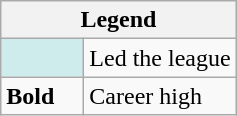<table class="wikitable">
<tr>
<th colspan="2">Legend</th>
</tr>
<tr>
<td style="background:#cfecec; width:3em;"></td>
<td>Led the league</td>
</tr>
<tr>
<td><strong>Bold</strong></td>
<td>Career high</td>
</tr>
</table>
